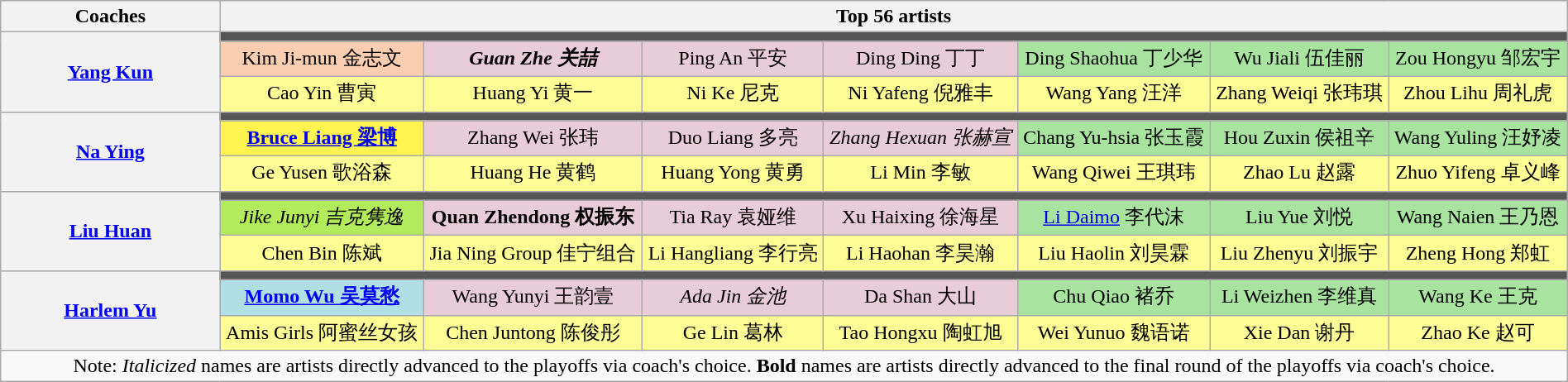<table class="wikitable" style="text-align:center; width:100%;">
<tr>
<th scope="col" style="width:14%;">Coaches</th>
<th scope="col" colspan=7>Top 56 artists</th>
</tr>
<tr>
<th rowspan=3><a href='#'>Yang Kun</a></th>
<td colspan=7 style="background:#555;"></td>
</tr>
<tr>
<td style="background:#FBCEB1;">Kim Ji-mun 金志文</td>
<td style="background:#E8CCD7;"><strong><em>Guan Zhe 关喆</em></strong></td>
<td style="background:#E8CCD7;">Ping An 平安</td>
<td style="background:#E8CCD7;">Ding Ding 丁丁</td>
<td style="background: #A8E4A0;">Ding Shaohua 丁少华</td>
<td style="background: #A8E4A0;">Wu Jiali 伍佳丽</td>
<td style="background: #A8E4A0;">Zou Hongyu 邹宏宇</td>
</tr>
<tr>
<td style="background:#FDFD96;">Cao Yin 曹寅</td>
<td style="background:#FDFD96;">Huang Yi 黄一</td>
<td style="background:#FDFD96;">Ni Ke 尼克</td>
<td style="background:#FDFD96;">Ni Yafeng 倪雅丰</td>
<td style="background:#FDFD96;">Wang Yang 汪洋</td>
<td style="background:#FDFD96;">Zhang Weiqi 张玮琪</td>
<td style="background:#FDFD96;">Zhou Lihu 周礼虎</td>
</tr>
<tr>
<th rowspan=3><a href='#'>Na Ying</a></th>
<td colspan=7 style="background:#555555;"></td>
</tr>
<tr>
<td style="background:#FFF44F;"><strong><a href='#'>Bruce Liang 梁博</a></strong></td>
<td style="background:#E8CCD7;">Zhang Wei 张玮</td>
<td style="background:#E8CCD7;">Duo Liang 多亮</td>
<td style="background:#E8CCD7;"><em>Zhang Hexuan 张赫宣</em></td>
<td style="background: #A8E4A0;">Chang Yu-hsia 张玉霞</td>
<td style="background: #A8E4A0;">Hou Zuxin 侯祖辛</td>
<td style="background: #A8E4A0;">Wang Yuling 汪妤凌</td>
</tr>
<tr>
<td style="background:#FDFD96;">Ge Yusen 歌浴森</td>
<td style="background:#FDFD96;">Huang He 黄鹤</td>
<td style="background:#FDFD96;">Huang Yong 黄勇</td>
<td style="background:#FDFD96;">Li Min 李敏</td>
<td style="background:#FDFD96;">Wang Qiwei 王琪玮</td>
<td style="background:#FDFD96;">Zhao Lu 赵露</td>
<td style="background:#FDFD96;">Zhuo Yifeng 卓义峰</td>
</tr>
<tr>
<th rowspan=3><a href='#'>Liu Huan</a></th>
<td colspan=7 style="background:#555555;"></td>
</tr>
<tr>
<td style="background:#B2EC5D;"><em>Jike Junyi 吉克隽逸</em></td>
<td style="background:#E8CCD7;"><strong>Quan Zhendong 权振东</strong></td>
<td style="background:#E8CCD7;">Tia Ray 袁娅维</td>
<td style="background:#E8CCD7;">Xu Haixing 徐海星</td>
<td style="background: #A8E4A0;"><a href='#'>Li Daimo</a> 李代沫</td>
<td style="background: #A8E4A0;">Liu Yue 刘悦</td>
<td style="background: #A8E4A0;">Wang Naien 王乃恩</td>
</tr>
<tr>
<td style="background:#FDFD96;">Chen Bin 陈斌</td>
<td style="background:#FDFD96;">Jia Ning Group 佳宁组合</td>
<td style="background:#FDFD96;">Li Hangliang 李行亮</td>
<td style="background:#FDFD96;">Li Haohan 李昊瀚</td>
<td style="background:#FDFD96;">Liu Haolin 刘昊霖</td>
<td style="background:#FDFD96;">Liu Zhenyu 刘振宇</td>
<td style="background:#FDFD96;">Zheng Hong 郑虹</td>
</tr>
<tr>
<th rowspan=3><a href='#'>Harlem Yu</a></th>
<td colspan=7 style="background:#555555;"></td>
</tr>
<tr>
<td style="background:#B0E0E6;"><strong><a href='#'>Momo Wu 吴莫愁</a></strong></td>
<td style="background:#E8CCD7;">Wang Yunyi 王韵壹</td>
<td style="background:#E8CCD7;"><em>Ada Jin 金池</em></td>
<td style="background:#E8CCD7;">Da Shan 大山</td>
<td style="background: #A8E4A0;">Chu Qiao 褚乔</td>
<td style="background: #A8E4A0;">Li Weizhen 李维真</td>
<td style="background: #A8E4A0;">Wang Ke 王克</td>
</tr>
<tr>
<td style="background:#FDFD96;">Amis Girls 阿蜜丝女孩</td>
<td style="background:#FDFD96;">Chen Juntong 陈俊彤</td>
<td style="background:#FDFD96;">Ge Lin 葛林</td>
<td style="background:#FDFD96;">Tao Hongxu 陶虹旭</td>
<td style="background:#FDFD96;">Wei Yunuo 魏语诺</td>
<td style="background:#FDFD96;">Xie Dan 谢丹</td>
<td style="background:#FDFD96;">Zhao Ke 赵可</td>
</tr>
<tr>
<td colspan=8>Note: <em>Italicized</em> names are artists directly advanced to the playoffs via coach's choice. <strong>Bold</strong> names are artists directly advanced to the final round of the playoffs via coach's choice.</td>
</tr>
</table>
